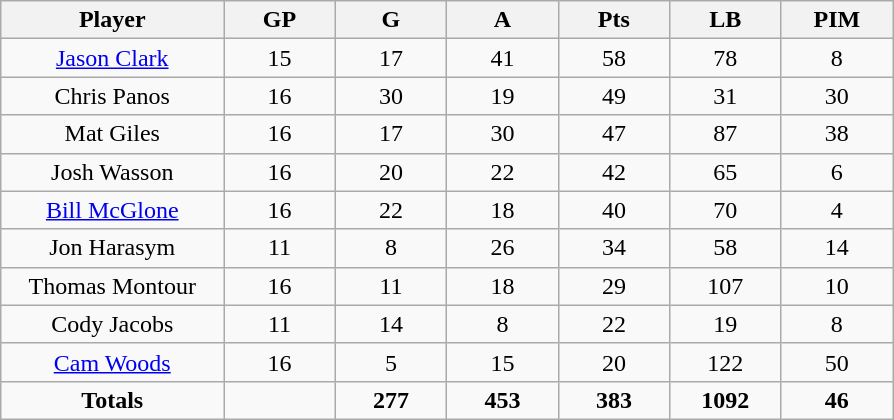<table class="wikitable sortable">
<tr align=center>
<th width="20%">Player</th>
<th width="10%">GP</th>
<th width="10%">G</th>
<th width="10%">A</th>
<th width="10%">Pts</th>
<th width="10%">LB</th>
<th width="10%">PIM</th>
</tr>
<tr align=center>
<td><a href='#'>Jason Clark</a></td>
<td>15</td>
<td>17</td>
<td>41</td>
<td>58</td>
<td>78</td>
<td>8</td>
</tr>
<tr align=center>
<td>Chris Panos</td>
<td>16</td>
<td>30</td>
<td>19</td>
<td>49</td>
<td>31</td>
<td>30</td>
</tr>
<tr align=center>
<td>Mat Giles</td>
<td>16</td>
<td>17</td>
<td>30</td>
<td>47</td>
<td>87</td>
<td>38</td>
</tr>
<tr align=center>
<td>Josh Wasson</td>
<td>16</td>
<td>20</td>
<td>22</td>
<td>42</td>
<td>65</td>
<td>6</td>
</tr>
<tr align=center>
<td><a href='#'>Bill McGlone</a></td>
<td>16</td>
<td>22</td>
<td>18</td>
<td>40</td>
<td>70</td>
<td>4</td>
</tr>
<tr align=center>
<td>Jon Harasym</td>
<td>11</td>
<td>8</td>
<td>26</td>
<td>34</td>
<td>58</td>
<td>14</td>
</tr>
<tr align=center>
<td>Thomas Montour</td>
<td>16</td>
<td>11</td>
<td>18</td>
<td>29</td>
<td>107</td>
<td>10</td>
</tr>
<tr align=center>
<td>Cody Jacobs</td>
<td>11</td>
<td>14</td>
<td>8</td>
<td>22</td>
<td>19</td>
<td>8</td>
</tr>
<tr align=center>
<td><a href='#'>Cam Woods</a></td>
<td>16</td>
<td>5</td>
<td>15</td>
<td>20</td>
<td>122</td>
<td>50</td>
</tr>
<tr align=center>
<td><strong>Totals</strong></td>
<td></td>
<td><strong>277</strong></td>
<td><strong>453</strong></td>
<td><strong>383</strong></td>
<td><strong>1092</strong></td>
<td><strong>46</strong></td>
</tr>
</table>
